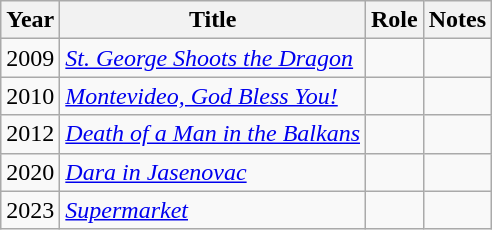<table class="wikitable sortable">
<tr>
<th>Year</th>
<th>Title</th>
<th>Role</th>
<th class="unsortable">Notes</th>
</tr>
<tr>
<td>2009</td>
<td><em><a href='#'>St. George Shoots the Dragon</a></em></td>
<td></td>
<td></td>
</tr>
<tr>
<td>2010</td>
<td><em><a href='#'>Montevideo, God Bless You!</a></em></td>
<td></td>
<td></td>
</tr>
<tr>
<td>2012</td>
<td><em><a href='#'>Death of a Man in the Balkans</a></em></td>
<td></td>
<td></td>
</tr>
<tr>
<td>2020</td>
<td><em><a href='#'>Dara in Jasenovac</a></em></td>
<td></td>
<td></td>
</tr>
<tr>
<td>2023</td>
<td><em><a href='#'>Supermarket</a></em></td>
<td></td>
<td></td>
</tr>
</table>
